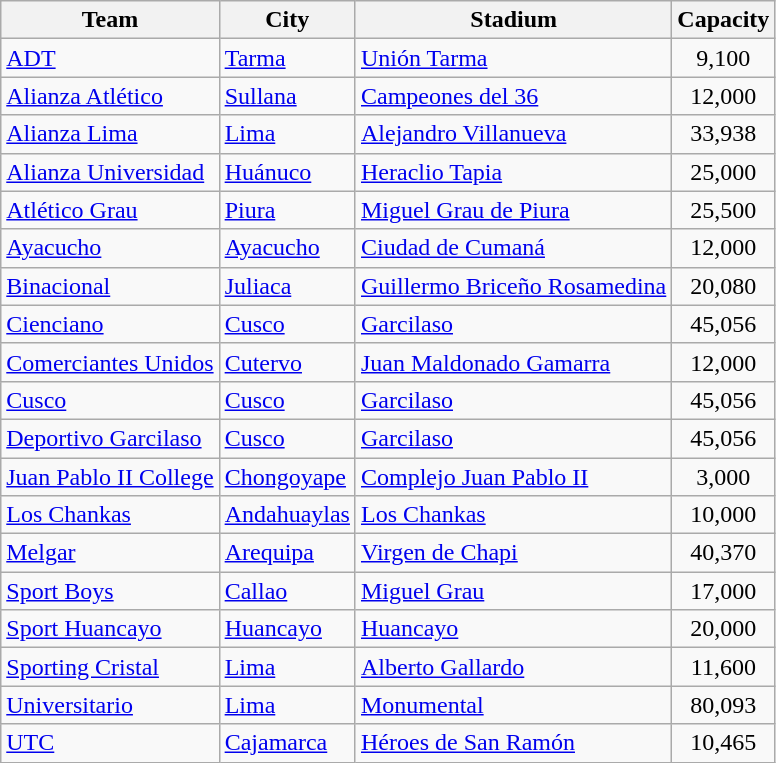<table class="wikitable sortable">
<tr>
<th>Team</th>
<th>City</th>
<th>Stadium</th>
<th>Capacity</th>
</tr>
<tr>
<td><a href='#'>ADT</a></td>
<td><a href='#'>Tarma</a></td>
<td><a href='#'>Unión Tarma</a></td>
<td align="center">9,100</td>
</tr>
<tr>
<td><a href='#'>Alianza Atlético</a></td>
<td><a href='#'>Sullana</a></td>
<td><a href='#'>Campeones del 36</a></td>
<td align="center">12,000</td>
</tr>
<tr>
<td><a href='#'>Alianza Lima</a></td>
<td><a href='#'>Lima</a></td>
<td><a href='#'>Alejandro Villanueva</a></td>
<td align="center">33,938</td>
</tr>
<tr>
<td><a href='#'>Alianza Universidad</a></td>
<td><a href='#'>Huánuco</a></td>
<td><a href='#'>Heraclio Tapia</a></td>
<td align="center">25,000</td>
</tr>
<tr>
<td><a href='#'>Atlético Grau</a></td>
<td><a href='#'>Piura</a></td>
<td><a href='#'>Miguel Grau de Piura</a></td>
<td align="center">25,500</td>
</tr>
<tr>
<td><a href='#'>Ayacucho</a></td>
<td><a href='#'>Ayacucho</a></td>
<td><a href='#'>Ciudad de Cumaná</a></td>
<td align="center">12,000</td>
</tr>
<tr>
<td><a href='#'>Binacional</a></td>
<td><a href='#'>Juliaca</a></td>
<td><a href='#'>Guillermo Briceño Rosamedina</a></td>
<td align="center">20,080</td>
</tr>
<tr>
<td><a href='#'>Cienciano</a></td>
<td><a href='#'>Cusco</a></td>
<td><a href='#'>Garcilaso</a></td>
<td align="center">45,056</td>
</tr>
<tr>
<td><a href='#'>Comerciantes Unidos</a></td>
<td><a href='#'>Cutervo</a></td>
<td><a href='#'>Juan Maldonado Gamarra</a></td>
<td align="center">12,000</td>
</tr>
<tr>
<td><a href='#'>Cusco</a></td>
<td><a href='#'>Cusco</a></td>
<td><a href='#'>Garcilaso</a></td>
<td align="center">45,056</td>
</tr>
<tr>
<td><a href='#'>Deportivo Garcilaso</a></td>
<td><a href='#'>Cusco</a></td>
<td><a href='#'>Garcilaso</a></td>
<td align="center">45,056</td>
</tr>
<tr>
<td><a href='#'>Juan Pablo II College</a></td>
<td><a href='#'>Chongoyape</a></td>
<td><a href='#'>Complejo Juan Pablo II</a></td>
<td align="center">3,000</td>
</tr>
<tr>
<td><a href='#'>Los Chankas</a></td>
<td><a href='#'>Andahuaylas</a></td>
<td><a href='#'>Los Chankas</a></td>
<td align="center">10,000</td>
</tr>
<tr>
<td><a href='#'>Melgar</a></td>
<td><a href='#'>Arequipa</a></td>
<td><a href='#'>Virgen de Chapi</a></td>
<td align="center">40,370</td>
</tr>
<tr>
<td><a href='#'>Sport Boys</a></td>
<td><a href='#'>Callao</a></td>
<td><a href='#'>Miguel Grau</a></td>
<td align="center">17,000</td>
</tr>
<tr>
<td><a href='#'>Sport Huancayo</a></td>
<td><a href='#'>Huancayo</a></td>
<td><a href='#'>Huancayo</a></td>
<td align="center">20,000</td>
</tr>
<tr>
<td><a href='#'>Sporting Cristal</a></td>
<td><a href='#'>Lima</a></td>
<td><a href='#'>Alberto Gallardo</a></td>
<td align="center">11,600</td>
</tr>
<tr>
<td><a href='#'>Universitario</a></td>
<td><a href='#'>Lima</a></td>
<td><a href='#'>Monumental</a></td>
<td align="center">80,093</td>
</tr>
<tr>
<td><a href='#'>UTC</a></td>
<td><a href='#'>Cajamarca</a></td>
<td><a href='#'>Héroes de San Ramón</a></td>
<td align="center">10,465</td>
</tr>
</table>
